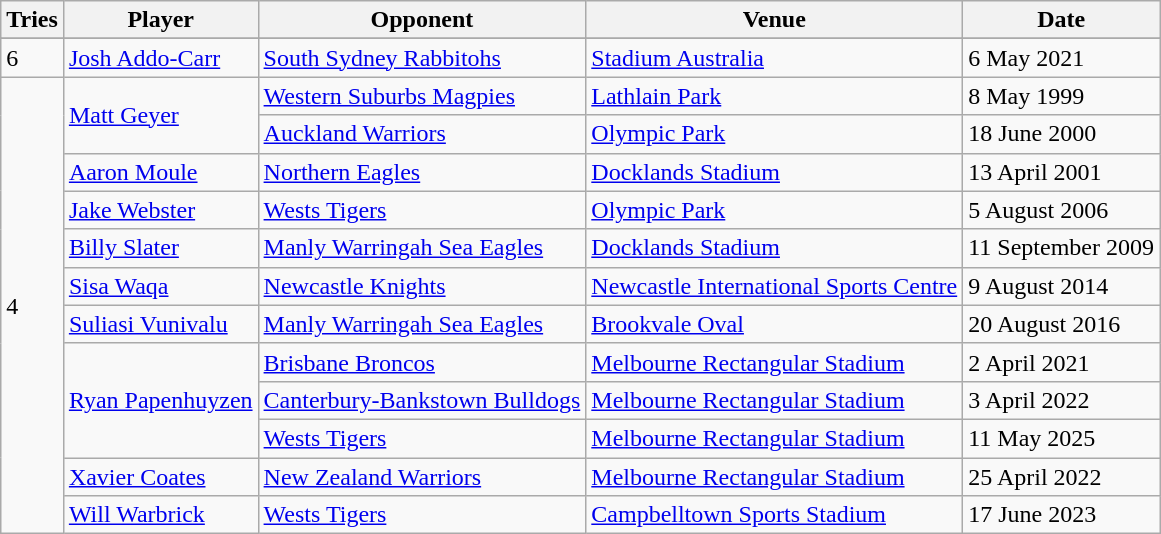<table class="wikitable">
<tr>
<th>Tries</th>
<th>Player</th>
<th>Opponent</th>
<th>Venue</th>
<th>Date</th>
</tr>
<tr>
</tr>
<tr>
<td>6</td>
<td><a href='#'>Josh Addo-Carr</a></td>
<td><a href='#'>South Sydney Rabbitohs</a></td>
<td><a href='#'>Stadium Australia</a></td>
<td>6 May 2021</td>
</tr>
<tr>
<td rowspan="12">4</td>
<td rowspan="2"><a href='#'>Matt Geyer</a></td>
<td><a href='#'>Western Suburbs Magpies</a></td>
<td><a href='#'>Lathlain Park</a></td>
<td>8 May 1999</td>
</tr>
<tr>
<td><a href='#'>Auckland Warriors</a></td>
<td><a href='#'>Olympic Park</a></td>
<td>18 June 2000</td>
</tr>
<tr>
<td><a href='#'>Aaron Moule</a></td>
<td><a href='#'>Northern Eagles</a></td>
<td><a href='#'>Docklands Stadium</a></td>
<td>13 April 2001</td>
</tr>
<tr>
<td><a href='#'>Jake Webster</a></td>
<td><a href='#'>Wests Tigers</a></td>
<td><a href='#'>Olympic Park</a></td>
<td>5 August 2006</td>
</tr>
<tr>
<td><a href='#'>Billy Slater</a></td>
<td><a href='#'>Manly Warringah Sea Eagles</a></td>
<td><a href='#'>Docklands Stadium</a></td>
<td>11 September 2009</td>
</tr>
<tr>
<td><a href='#'>Sisa Waqa</a></td>
<td><a href='#'>Newcastle Knights</a></td>
<td><a href='#'>Newcastle International Sports Centre</a></td>
<td>9 August 2014</td>
</tr>
<tr>
<td><a href='#'>Suliasi Vunivalu</a></td>
<td><a href='#'>Manly Warringah Sea Eagles</a></td>
<td><a href='#'>Brookvale Oval</a></td>
<td>20 August 2016</td>
</tr>
<tr>
<td rowspan="3"><a href='#'>Ryan Papenhuyzen</a></td>
<td><a href='#'>Brisbane Broncos</a></td>
<td><a href='#'>Melbourne Rectangular Stadium</a></td>
<td>2 April 2021</td>
</tr>
<tr>
<td><a href='#'>Canterbury-Bankstown Bulldogs</a></td>
<td><a href='#'>Melbourne Rectangular Stadium</a></td>
<td>3 April 2022</td>
</tr>
<tr>
<td><a href='#'>Wests Tigers</a></td>
<td><a href='#'>Melbourne Rectangular Stadium</a></td>
<td>11 May 2025</td>
</tr>
<tr>
<td><a href='#'>Xavier Coates</a></td>
<td><a href='#'>New Zealand Warriors</a></td>
<td><a href='#'>Melbourne Rectangular Stadium</a></td>
<td>25 April 2022</td>
</tr>
<tr>
<td><a href='#'>Will Warbrick</a></td>
<td><a href='#'>Wests Tigers</a></td>
<td><a href='#'>Campbelltown Sports Stadium</a></td>
<td>17 June 2023</td>
</tr>
</table>
